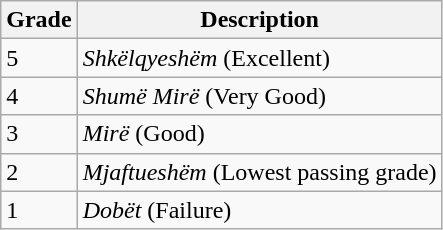<table class="wikitable">
<tr>
<th>Grade</th>
<th>Description</th>
</tr>
<tr>
<td>5</td>
<td><em>Shkëlqyeshëm</em> (Excellent)</td>
</tr>
<tr>
<td>4</td>
<td><em>Shumë Mirë</em> (Very Good)</td>
</tr>
<tr>
<td>3</td>
<td><em>Mirë</em> (Good)</td>
</tr>
<tr>
<td>2</td>
<td><em>Mjaftueshëm</em> (Lowest passing grade)</td>
</tr>
<tr>
<td>1</td>
<td><em>Dobët</em> (Failure)</td>
</tr>
</table>
